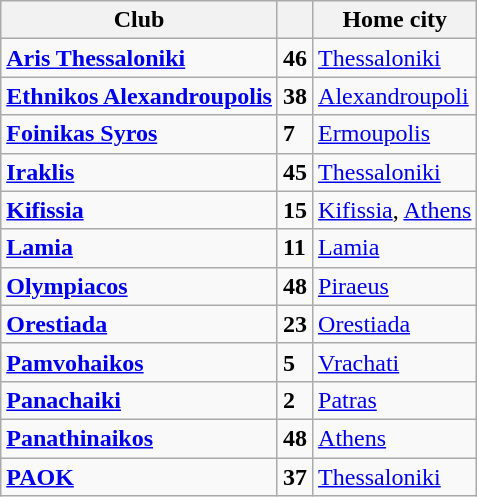<table class="wikitable sortable">
<tr>
<th>Club</th>
<th></th>
<th>Home city</th>
</tr>
<tr>
<td align="left"><strong><a href='#'>Aris Thessaloniki</a></strong></td>
<td><strong>46</strong></td>
<td><a href='#'>Thessaloniki</a></td>
</tr>
<tr>
<td align="left"><strong><a href='#'>Ethnikos Alexandroupolis</a></strong></td>
<td><strong>38</strong></td>
<td><a href='#'>Alexandroupoli</a></td>
</tr>
<tr>
<td align="left"><strong><a href='#'>Foinikas Syros</a></strong></td>
<td><strong>7</strong></td>
<td><a href='#'>Ermoupolis</a></td>
</tr>
<tr>
<td align="left"><strong><a href='#'>Iraklis</a></strong></td>
<td><strong>45</strong></td>
<td><a href='#'>Thessaloniki</a></td>
</tr>
<tr>
<td align="left"><strong><a href='#'>Kifissia</a></strong></td>
<td><strong>15</strong></td>
<td><a href='#'>Kifissia</a>, <a href='#'>Athens</a></td>
</tr>
<tr>
<td align="left"><strong><a href='#'>Lamia</a></strong></td>
<td><strong>11</strong></td>
<td><a href='#'>Lamia</a></td>
</tr>
<tr>
<td align="left"><strong><a href='#'>Olympiacos</a></strong></td>
<td><strong>48</strong></td>
<td><a href='#'>Piraeus</a></td>
</tr>
<tr>
<td align="left"><strong><a href='#'>Orestiada</a></strong></td>
<td><strong>23</strong></td>
<td><a href='#'>Orestiada</a></td>
</tr>
<tr>
<td align="left"><strong><a href='#'>Pamvohaikos</a></strong></td>
<td><strong>5</strong></td>
<td><a href='#'>Vrachati</a></td>
</tr>
<tr>
<td align="left"><strong><a href='#'>Panachaiki</a></strong></td>
<td><strong>2</strong></td>
<td><a href='#'>Patras</a></td>
</tr>
<tr>
<td align="left"><strong><a href='#'>Panathinaikos</a></strong></td>
<td><strong>48</strong></td>
<td><a href='#'>Athens</a></td>
</tr>
<tr>
<td align="left"><strong><a href='#'>PAOK</a></strong></td>
<td><strong>37</strong></td>
<td><a href='#'>Thessaloniki</a></td>
</tr>
</table>
